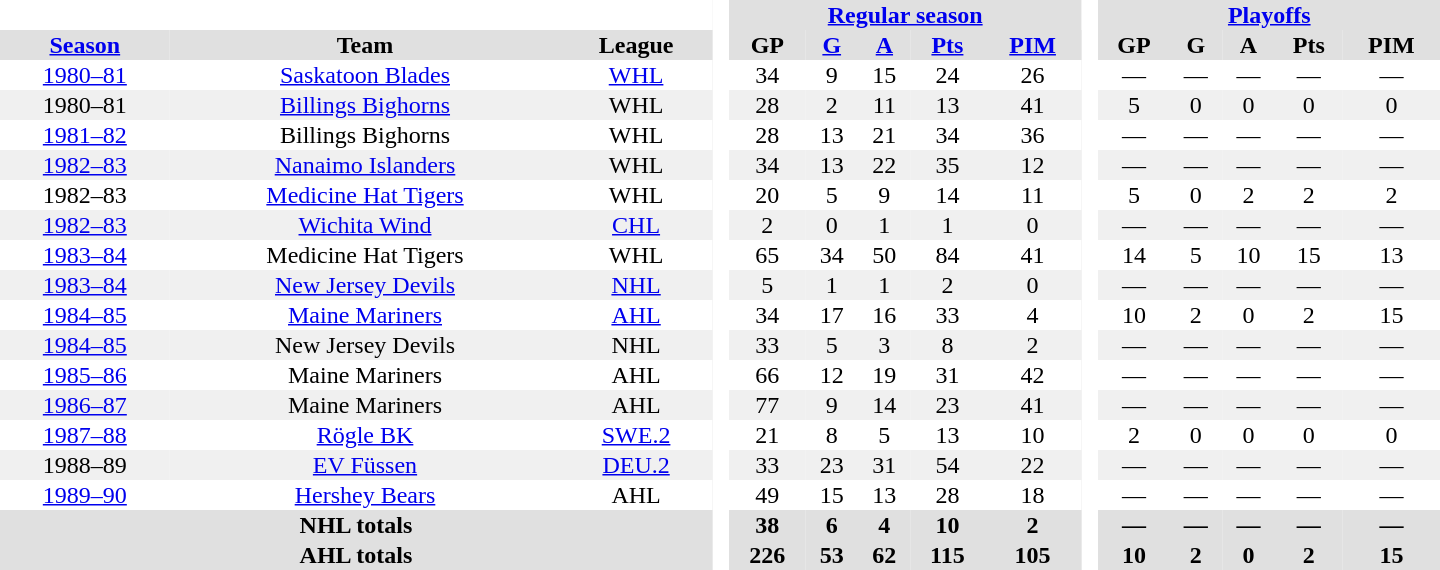<table border="0" cellpadding="1" cellspacing="0" style="text-align:center; width:60em">
<tr bgcolor="#e0e0e0">
<th colspan="3" bgcolor="#ffffff"> </th>
<th rowspan="99" bgcolor="#ffffff"> </th>
<th colspan="5"><a href='#'>Regular season</a></th>
<th rowspan="99" bgcolor="#ffffff"> </th>
<th colspan="5"><a href='#'>Playoffs</a></th>
</tr>
<tr bgcolor="#e0e0e0">
<th><a href='#'>Season</a></th>
<th>Team</th>
<th>League</th>
<th>GP</th>
<th><a href='#'>G</a></th>
<th><a href='#'>A</a></th>
<th><a href='#'>Pts</a></th>
<th><a href='#'>PIM</a></th>
<th>GP</th>
<th>G</th>
<th>A</th>
<th>Pts</th>
<th>PIM</th>
</tr>
<tr>
<td><a href='#'>1980–81</a></td>
<td><a href='#'>Saskatoon Blades</a></td>
<td><a href='#'>WHL</a></td>
<td>34</td>
<td>9</td>
<td>15</td>
<td>24</td>
<td>26</td>
<td>—</td>
<td>—</td>
<td>—</td>
<td>—</td>
<td>—</td>
</tr>
<tr bgcolor="#f0f0f0">
<td>1980–81</td>
<td><a href='#'>Billings Bighorns</a></td>
<td>WHL</td>
<td>28</td>
<td>2</td>
<td>11</td>
<td>13</td>
<td>41</td>
<td>5</td>
<td>0</td>
<td>0</td>
<td>0</td>
<td>0</td>
</tr>
<tr>
<td><a href='#'>1981–82</a></td>
<td>Billings Bighorns</td>
<td>WHL</td>
<td>28</td>
<td>13</td>
<td>21</td>
<td>34</td>
<td>36</td>
<td>—</td>
<td>—</td>
<td>—</td>
<td>—</td>
<td>—</td>
</tr>
<tr bgcolor="#f0f0f0">
<td><a href='#'>1982–83</a></td>
<td><a href='#'>Nanaimo Islanders</a></td>
<td>WHL</td>
<td>34</td>
<td>13</td>
<td>22</td>
<td>35</td>
<td>12</td>
<td>—</td>
<td>—</td>
<td>—</td>
<td>—</td>
<td>—</td>
</tr>
<tr>
<td>1982–83</td>
<td><a href='#'>Medicine Hat Tigers</a></td>
<td>WHL</td>
<td>20</td>
<td>5</td>
<td>9</td>
<td>14</td>
<td>11</td>
<td>5</td>
<td>0</td>
<td>2</td>
<td>2</td>
<td>2</td>
</tr>
<tr bgcolor="#f0f0f0">
<td><a href='#'>1982–83</a></td>
<td><a href='#'>Wichita Wind</a></td>
<td><a href='#'>CHL</a></td>
<td>2</td>
<td>0</td>
<td>1</td>
<td>1</td>
<td>0</td>
<td>—</td>
<td>—</td>
<td>—</td>
<td>—</td>
<td>—</td>
</tr>
<tr>
<td><a href='#'>1983–84</a></td>
<td>Medicine Hat Tigers</td>
<td>WHL</td>
<td>65</td>
<td>34</td>
<td>50</td>
<td>84</td>
<td>41</td>
<td>14</td>
<td>5</td>
<td>10</td>
<td>15</td>
<td>13</td>
</tr>
<tr bgcolor="#f0f0f0">
<td><a href='#'>1983–84</a></td>
<td><a href='#'>New Jersey Devils</a></td>
<td><a href='#'>NHL</a></td>
<td>5</td>
<td>1</td>
<td>1</td>
<td>2</td>
<td>0</td>
<td>—</td>
<td>—</td>
<td>—</td>
<td>—</td>
<td>—</td>
</tr>
<tr>
<td><a href='#'>1984–85</a></td>
<td><a href='#'>Maine Mariners</a></td>
<td><a href='#'>AHL</a></td>
<td>34</td>
<td>17</td>
<td>16</td>
<td>33</td>
<td>4</td>
<td>10</td>
<td>2</td>
<td>0</td>
<td>2</td>
<td>15</td>
</tr>
<tr bgcolor="#f0f0f0">
<td><a href='#'>1984–85</a></td>
<td>New Jersey Devils</td>
<td>NHL</td>
<td>33</td>
<td>5</td>
<td>3</td>
<td>8</td>
<td>2</td>
<td>—</td>
<td>—</td>
<td>—</td>
<td>—</td>
<td>—</td>
</tr>
<tr>
<td><a href='#'>1985–86</a></td>
<td>Maine Mariners</td>
<td>AHL</td>
<td>66</td>
<td>12</td>
<td>19</td>
<td>31</td>
<td>42</td>
<td>—</td>
<td>—</td>
<td>—</td>
<td>—</td>
<td>—</td>
</tr>
<tr bgcolor="#f0f0f0">
<td><a href='#'>1986–87</a></td>
<td>Maine Mariners</td>
<td>AHL</td>
<td>77</td>
<td>9</td>
<td>14</td>
<td>23</td>
<td>41</td>
<td>—</td>
<td>—</td>
<td>—</td>
<td>—</td>
<td>—</td>
</tr>
<tr>
<td><a href='#'>1987–88</a></td>
<td><a href='#'>Rögle BK</a></td>
<td><a href='#'>SWE.2</a></td>
<td>21</td>
<td>8</td>
<td>5</td>
<td>13</td>
<td>10</td>
<td>2</td>
<td>0</td>
<td>0</td>
<td>0</td>
<td>0</td>
</tr>
<tr bgcolor="#f0f0f0">
<td>1988–89</td>
<td><a href='#'>EV Füssen</a></td>
<td><a href='#'>DEU.2</a></td>
<td>33</td>
<td>23</td>
<td>31</td>
<td>54</td>
<td>22</td>
<td>—</td>
<td>—</td>
<td>—</td>
<td>—</td>
<td>—</td>
</tr>
<tr>
<td><a href='#'>1989–90</a></td>
<td><a href='#'>Hershey Bears</a></td>
<td>AHL</td>
<td>49</td>
<td>15</td>
<td>13</td>
<td>28</td>
<td>18</td>
<td>—</td>
<td>—</td>
<td>—</td>
<td>—</td>
<td>—</td>
</tr>
<tr bgcolor="#e0e0e0">
<th colspan="3">NHL totals</th>
<th>38</th>
<th>6</th>
<th>4</th>
<th>10</th>
<th>2</th>
<th>—</th>
<th>—</th>
<th>—</th>
<th>—</th>
<th>—</th>
</tr>
<tr bgcolor="#e0e0e0">
<th colspan="3">AHL totals</th>
<th>226</th>
<th>53</th>
<th>62</th>
<th>115</th>
<th>105</th>
<th>10</th>
<th>2</th>
<th>0</th>
<th>2</th>
<th>15</th>
</tr>
</table>
